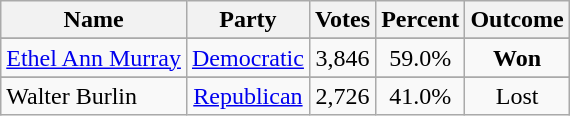<table class=wikitable style="text-align:center">
<tr>
<th>Name</th>
<th>Party</th>
<th>Votes</th>
<th>Percent</th>
<th>Outcome</th>
</tr>
<tr>
</tr>
<tr>
<td align=left><a href='#'>Ethel Ann Murray</a></td>
<td><a href='#'>Democratic</a></td>
<td>3,846</td>
<td>59.0%</td>
<td><strong>Won</strong></td>
</tr>
<tr>
</tr>
<tr>
<td align=left>Walter Burlin</td>
<td><a href='#'>Republican</a></td>
<td>2,726</td>
<td>41.0%</td>
<td>Lost</td>
</tr>
</table>
